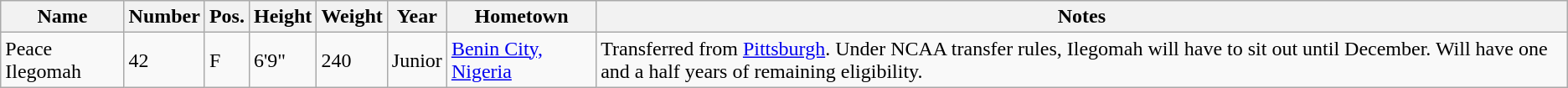<table class="wikitable sortable" border="1">
<tr>
<th>Name</th>
<th>Number</th>
<th>Pos.</th>
<th>Height</th>
<th>Weight</th>
<th>Year</th>
<th>Hometown</th>
<th class="unsortable">Notes</th>
</tr>
<tr>
<td>Peace Ilegomah</td>
<td>42</td>
<td>F</td>
<td>6'9"</td>
<td>240</td>
<td>Junior</td>
<td><a href='#'>Benin City, Nigeria</a></td>
<td>Transferred from <a href='#'>Pittsburgh</a>. Under NCAA transfer rules, Ilegomah will have to sit out until December. Will have one and a half years of remaining eligibility.</td>
</tr>
</table>
